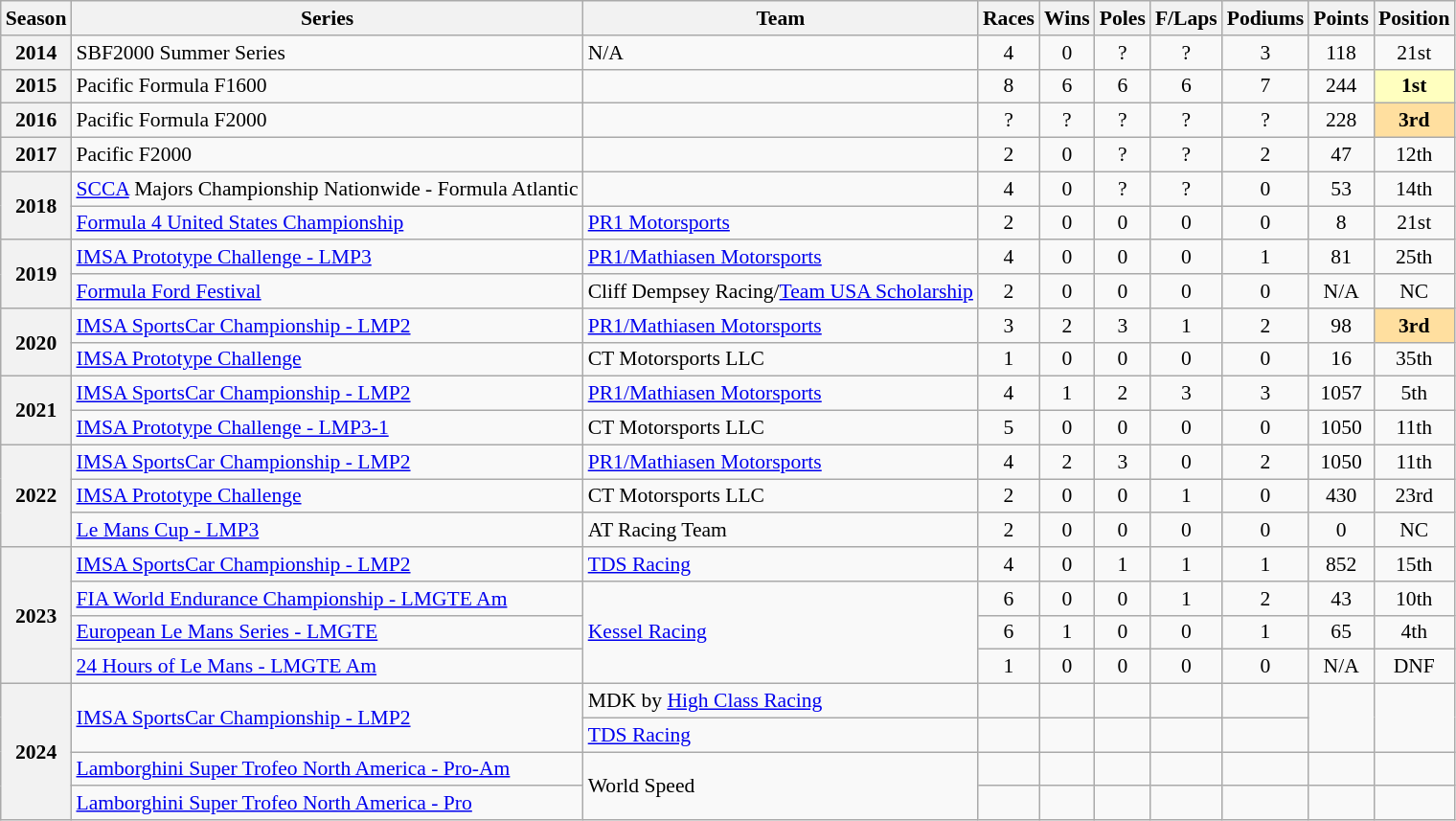<table class="wikitable" style="font-size: 90%; text-align:center">
<tr>
<th>Season</th>
<th>Series</th>
<th>Team</th>
<th>Races</th>
<th>Wins</th>
<th>Poles</th>
<th>F/Laps</th>
<th>Podiums</th>
<th>Points</th>
<th>Position</th>
</tr>
<tr>
<th>2014</th>
<td align="left">SBF2000 Summer Series</td>
<td align="left">N/A</td>
<td>4</td>
<td>0</td>
<td>?</td>
<td>?</td>
<td>3</td>
<td>118</td>
<td>21st</td>
</tr>
<tr>
<th>2015</th>
<td align="left">Pacific Formula F1600</td>
<td align="left"></td>
<td>8</td>
<td>6</td>
<td>6</td>
<td>6</td>
<td>7</td>
<td>244</td>
<td style="background:#FFFFBF;"><strong>1st</strong></td>
</tr>
<tr>
<th>2016</th>
<td align="left">Pacific Formula F2000</td>
<td align="left"></td>
<td>?</td>
<td>?</td>
<td>?</td>
<td>?</td>
<td>?</td>
<td>228</td>
<td style="background:#FFDF9F;"><strong>3rd</strong></td>
</tr>
<tr>
<th>2017</th>
<td align="left">Pacific F2000</td>
<td align="left"></td>
<td>2</td>
<td>0</td>
<td>?</td>
<td>?</td>
<td>2</td>
<td>47</td>
<td>12th</td>
</tr>
<tr>
<th rowspan=2>2018</th>
<td align="left"><a href='#'>SCCA</a> Majors Championship Nationwide - Formula Atlantic</td>
<td align="left"></td>
<td>4</td>
<td>0</td>
<td>?</td>
<td>?</td>
<td>0</td>
<td>53</td>
<td>14th</td>
</tr>
<tr>
<td align="left"><a href='#'>Formula 4 United States Championship</a></td>
<td align="left"><a href='#'>PR1 Motorsports</a></td>
<td>2</td>
<td>0</td>
<td>0</td>
<td>0</td>
<td>0</td>
<td>8</td>
<td>21st</td>
</tr>
<tr>
<th rowspan=2>2019</th>
<td align="left"><a href='#'>IMSA Prototype Challenge - LMP3</a></td>
<td align="left"><a href='#'>PR1/Mathiasen Motorsports</a></td>
<td>4</td>
<td>0</td>
<td>0</td>
<td>0</td>
<td>1</td>
<td>81</td>
<td>25th</td>
</tr>
<tr>
<td align="left"><a href='#'>Formula Ford Festival</a></td>
<td align="left">Cliff Dempsey Racing/<a href='#'>Team USA Scholarship</a></td>
<td>2</td>
<td>0</td>
<td>0</td>
<td>0</td>
<td>0</td>
<td>N/A</td>
<td>NC</td>
</tr>
<tr>
<th rowspan=2>2020</th>
<td align="left"><a href='#'>IMSA SportsCar Championship - LMP2</a></td>
<td align="left"><a href='#'>PR1/Mathiasen Motorsports</a></td>
<td>3</td>
<td>2</td>
<td>3</td>
<td>1</td>
<td>2</td>
<td>98</td>
<td style="background:#FFDF9F;"><strong>3rd</strong></td>
</tr>
<tr>
<td align="left"><a href='#'>IMSA Prototype Challenge</a></td>
<td align="left">CT Motorsports LLC</td>
<td>1</td>
<td>0</td>
<td>0</td>
<td>0</td>
<td>0</td>
<td>16</td>
<td>35th</td>
</tr>
<tr>
<th rowspan=2>2021</th>
<td align="left"><a href='#'>IMSA SportsCar Championship - LMP2</a></td>
<td align="left"><a href='#'>PR1/Mathiasen Motorsports</a></td>
<td>4</td>
<td>1</td>
<td>2</td>
<td>3</td>
<td>3</td>
<td>1057</td>
<td>5th</td>
</tr>
<tr>
<td align="left"><a href='#'>IMSA Prototype Challenge - LMP3-1</a></td>
<td align="left">CT Motorsports LLC</td>
<td>5</td>
<td>0</td>
<td>0</td>
<td>0</td>
<td>0</td>
<td>1050</td>
<td>11th</td>
</tr>
<tr>
<th rowspan=3>2022</th>
<td align="left"><a href='#'>IMSA SportsCar Championship - LMP2</a></td>
<td align="left"><a href='#'>PR1/Mathiasen Motorsports</a></td>
<td>4</td>
<td>2</td>
<td>3</td>
<td>0</td>
<td>2</td>
<td>1050</td>
<td>11th</td>
</tr>
<tr>
<td align="left"><a href='#'>IMSA Prototype Challenge</a></td>
<td align="left">CT Motorsports LLC</td>
<td>2</td>
<td>0</td>
<td>0</td>
<td>1</td>
<td>0</td>
<td>430</td>
<td>23rd</td>
</tr>
<tr>
<td align="left"><a href='#'>Le Mans Cup - LMP3</a></td>
<td align="left">AT Racing Team</td>
<td>2</td>
<td>0</td>
<td>0</td>
<td>0</td>
<td>0</td>
<td>0</td>
<td>NC</td>
</tr>
<tr>
<th rowspan="4">2023</th>
<td align="left"><a href='#'>IMSA SportsCar Championship - LMP2</a></td>
<td align="left"><a href='#'>TDS Racing</a></td>
<td>4</td>
<td>0</td>
<td>1</td>
<td>1</td>
<td>1</td>
<td>852</td>
<td>15th</td>
</tr>
<tr>
<td align="left"><a href='#'>FIA World Endurance Championship - LMGTE Am</a></td>
<td rowspan="3" align="left"><a href='#'>Kessel Racing</a></td>
<td>6</td>
<td>0</td>
<td>0</td>
<td>1</td>
<td>2</td>
<td>43</td>
<td>10th</td>
</tr>
<tr>
<td align="left"><a href='#'>European Le Mans Series - LMGTE</a></td>
<td>6</td>
<td>1</td>
<td>0</td>
<td>0</td>
<td>1</td>
<td>65</td>
<td>4th</td>
</tr>
<tr>
<td align=left><a href='#'>24 Hours of Le Mans - LMGTE Am</a></td>
<td>1</td>
<td>0</td>
<td>0</td>
<td>0</td>
<td>0</td>
<td>N/A</td>
<td>DNF</td>
</tr>
<tr>
<th rowspan="4">2024</th>
<td rowspan="2" align="left"><a href='#'>IMSA SportsCar Championship - LMP2</a></td>
<td align=left>MDK by <a href='#'>High Class Racing</a></td>
<td></td>
<td></td>
<td></td>
<td></td>
<td></td>
<td rowspan="2"></td>
<td rowspan="2"></td>
</tr>
<tr>
<td align=left><a href='#'>TDS Racing</a></td>
<td></td>
<td></td>
<td></td>
<td></td>
<td></td>
</tr>
<tr>
<td align=left><a href='#'>Lamborghini Super Trofeo North America - Pro-Am</a></td>
<td rowspan="2" align=left>World Speed</td>
<td></td>
<td></td>
<td></td>
<td></td>
<td></td>
<td></td>
<td></td>
</tr>
<tr>
<td align=left><a href='#'>Lamborghini Super Trofeo North America - Pro</a></td>
<td></td>
<td></td>
<td></td>
<td></td>
<td></td>
<td></td>
<td></td>
</tr>
</table>
